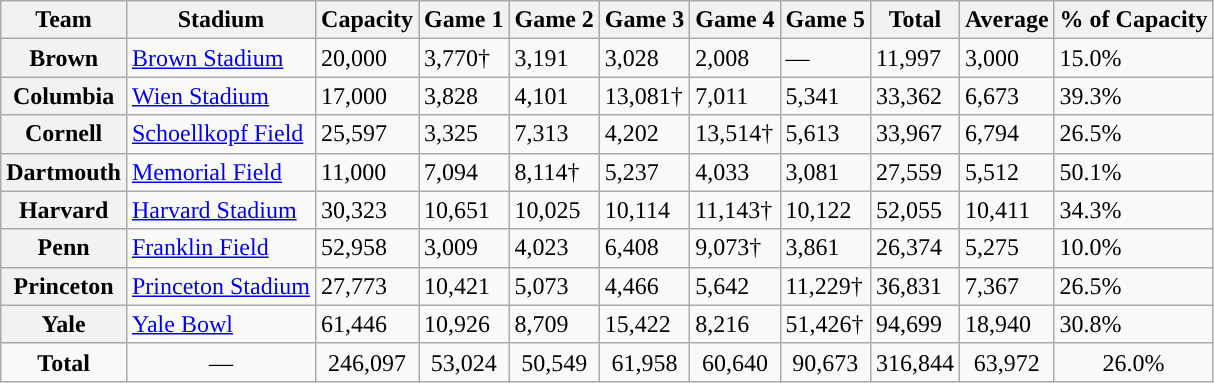<table class="wikitable sortable">
<tr>
<th>Team</th>
<th>Stadium</th>
<th>Capacity</th>
<th>Game 1</th>
<th>Game 2</th>
<th>Game 3</th>
<th>Game 4</th>
<th>Game 5</th>
<th>Total</th>
<th>Average</th>
<th>% of Capacity</th>
</tr>
<tr>
<th>Brown</th>
<td><a href='#'>Brown Stadium</a></td>
<td>20,000</td>
<td>3,770†</td>
<td>3,191</td>
<td>3,028</td>
<td>2,008</td>
<td>—</td>
<td>11,997</td>
<td>3,000</td>
<td>15.0%</td>
</tr>
<tr>
<th>Columbia</th>
<td><a href='#'>Wien Stadium</a></td>
<td>17,000</td>
<td>3,828</td>
<td>4,101</td>
<td>13,081†</td>
<td>7,011</td>
<td>5,341</td>
<td>33,362</td>
<td>6,673</td>
<td>39.3%</td>
</tr>
<tr>
<th>Cornell</th>
<td><a href='#'>Schoellkopf Field</a></td>
<td>25,597</td>
<td>3,325</td>
<td>7,313</td>
<td>4,202</td>
<td>13,514†</td>
<td>5,613</td>
<td>33,967</td>
<td>6,794</td>
<td>26.5%</td>
</tr>
<tr>
<th>Dartmouth</th>
<td><a href='#'>Memorial Field</a></td>
<td>11,000</td>
<td>7,094</td>
<td>8,114†</td>
<td>5,237</td>
<td>4,033</td>
<td>3,081</td>
<td>27,559</td>
<td>5,512</td>
<td>50.1%</td>
</tr>
<tr>
<th>Harvard</th>
<td><a href='#'>Harvard Stadium</a></td>
<td>30,323</td>
<td>10,651</td>
<td>10,025</td>
<td>10,114</td>
<td>11,143†</td>
<td>10,122</td>
<td>52,055</td>
<td>10,411</td>
<td>34.3%</td>
</tr>
<tr>
<th>Penn</th>
<td><a href='#'>Franklin Field</a></td>
<td>52,958</td>
<td>3,009</td>
<td>4,023</td>
<td>6,408</td>
<td>9,073†</td>
<td>3,861</td>
<td>26,374</td>
<td>5,275</td>
<td>10.0%</td>
</tr>
<tr>
<th>Princeton</th>
<td><a href='#'>Princeton Stadium</a></td>
<td>27,773</td>
<td>10,421</td>
<td>5,073</td>
<td>4,466</td>
<td>5,642</td>
<td>11,229†</td>
<td>36,831</td>
<td>7,367</td>
<td>26.5%</td>
</tr>
<tr>
<th>Yale</th>
<td><a href='#'>Yale Bowl</a></td>
<td>61,446</td>
<td>10,926</td>
<td>8,709</td>
<td>15,422</td>
<td>8,216</td>
<td>51,426†</td>
<td>94,699</td>
<td>18,940</td>
<td>30.8%</td>
</tr>
<tr>
<td align=center><strong>Total</strong></td>
<td align=center>—</td>
<td align=center>246,097</td>
<td align=center>53,024</td>
<td align=center>50,549</td>
<td align=center>61,958</td>
<td align=center>60,640</td>
<td align=center>90,673</td>
<td align=center>316,844</td>
<td align=center>63,972</td>
<td align=center>26.0%</td>
</tr>
</table>
